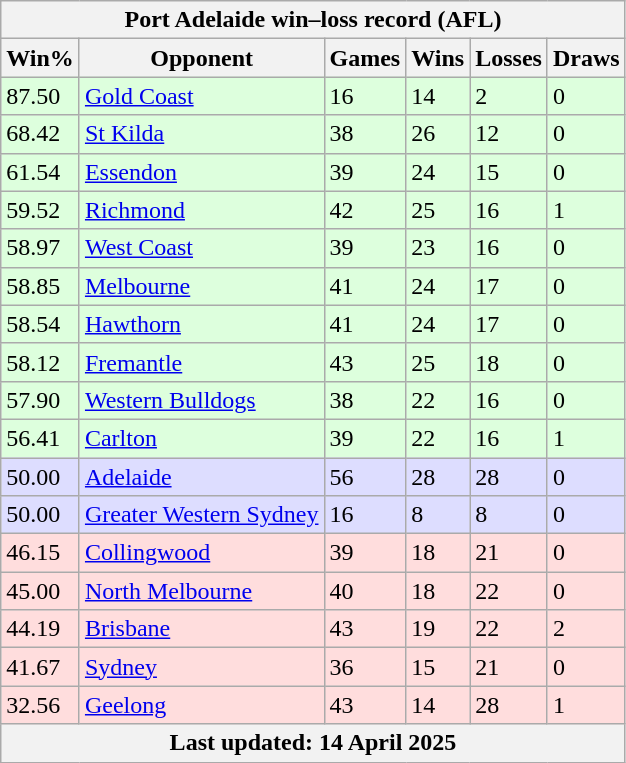<table class="wikitable sortable">
<tr>
<th colspan="6">Port Adelaide win–loss record (AFL)</th>
</tr>
<tr>
<th>Win%</th>
<th>Opponent</th>
<th>Games</th>
<th>Wins</th>
<th>Losses</th>
<th>Draws</th>
</tr>
<tr style="background: #ddffdd">
<td>87.50</td>
<td><a href='#'>Gold Coast</a></td>
<td>16</td>
<td>14</td>
<td>2</td>
<td>0</td>
</tr>
<tr style="background: #ddffdd">
<td>68.42</td>
<td><a href='#'>St Kilda</a></td>
<td>38</td>
<td>26</td>
<td>12</td>
<td>0</td>
</tr>
<tr style="background: #ddffdd">
<td>61.54</td>
<td><a href='#'>Essendon</a></td>
<td>39</td>
<td>24</td>
<td>15</td>
<td>0</td>
</tr>
<tr style="background: #ddffdd">
<td>59.52</td>
<td><a href='#'>Richmond</a></td>
<td>42</td>
<td>25</td>
<td>16</td>
<td>1</td>
</tr>
<tr style="background: #ddffdd">
<td>58.97</td>
<td><a href='#'>West Coast</a></td>
<td>39</td>
<td>23</td>
<td>16</td>
<td>0</td>
</tr>
<tr style="background: #ddffdd">
<td>58.85</td>
<td><a href='#'>Melbourne</a></td>
<td>41</td>
<td>24</td>
<td>17</td>
<td>0</td>
</tr>
<tr style="background: #ddffdd">
<td>58.54</td>
<td><a href='#'>Hawthorn</a></td>
<td>41</td>
<td>24</td>
<td>17</td>
<td>0</td>
</tr>
<tr style="background: #ddffdd">
<td>58.12</td>
<td><a href='#'>Fremantle</a></td>
<td>43</td>
<td>25</td>
<td>18</td>
<td>0</td>
</tr>
<tr style="background: #ddffdd">
<td>57.90</td>
<td><a href='#'>Western Bulldogs</a></td>
<td>38</td>
<td>22</td>
<td>16</td>
<td>0</td>
</tr>
<tr style="background: #ddffdd">
<td>56.41</td>
<td><a href='#'>Carlton</a></td>
<td>39</td>
<td>22</td>
<td>16</td>
<td>1</td>
</tr>
<tr style="background:#ddddff;">
<td>50.00</td>
<td><a href='#'>Adelaide</a></td>
<td>56</td>
<td>28</td>
<td>28</td>
<td>0</td>
</tr>
<tr style="background:#ddddff;">
<td>50.00</td>
<td><a href='#'>Greater Western Sydney</a></td>
<td>16</td>
<td>8</td>
<td>8</td>
<td>0</td>
</tr>
<tr style="background: #ffdddd;">
<td>46.15</td>
<td><a href='#'>Collingwood</a></td>
<td>39</td>
<td>18</td>
<td>21</td>
<td>0</td>
</tr>
<tr style="background: #ffdddd;">
<td>45.00</td>
<td><a href='#'>North Melbourne</a></td>
<td>40</td>
<td>18</td>
<td>22</td>
<td>0</td>
</tr>
<tr style="background: #ffdddd;">
<td>44.19</td>
<td><a href='#'>Brisbane</a></td>
<td>43</td>
<td>19</td>
<td>22</td>
<td>2</td>
</tr>
<tr style="background: #ffdddd;">
<td>41.67</td>
<td><a href='#'>Sydney</a></td>
<td>36</td>
<td>15</td>
<td>21</td>
<td>0</td>
</tr>
<tr style="background: #ffdddd;">
<td>32.56</td>
<td><a href='#'>Geelong</a></td>
<td>43</td>
<td>14</td>
<td>28</td>
<td>1</td>
</tr>
<tr>
<th colspan="6">Last updated: 14 April 2025</th>
</tr>
</table>
